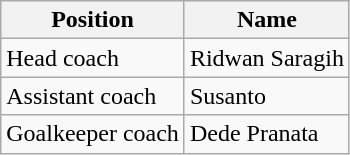<table class="wikitable">
<tr>
<th>Position</th>
<th>Name</th>
</tr>
<tr>
<td>Head coach</td>
<td> Ridwan Saragih</td>
</tr>
<tr>
<td>Assistant coach</td>
<td> Susanto</td>
</tr>
<tr>
<td>Goalkeeper coach</td>
<td> Dede Pranata</td>
</tr>
</table>
